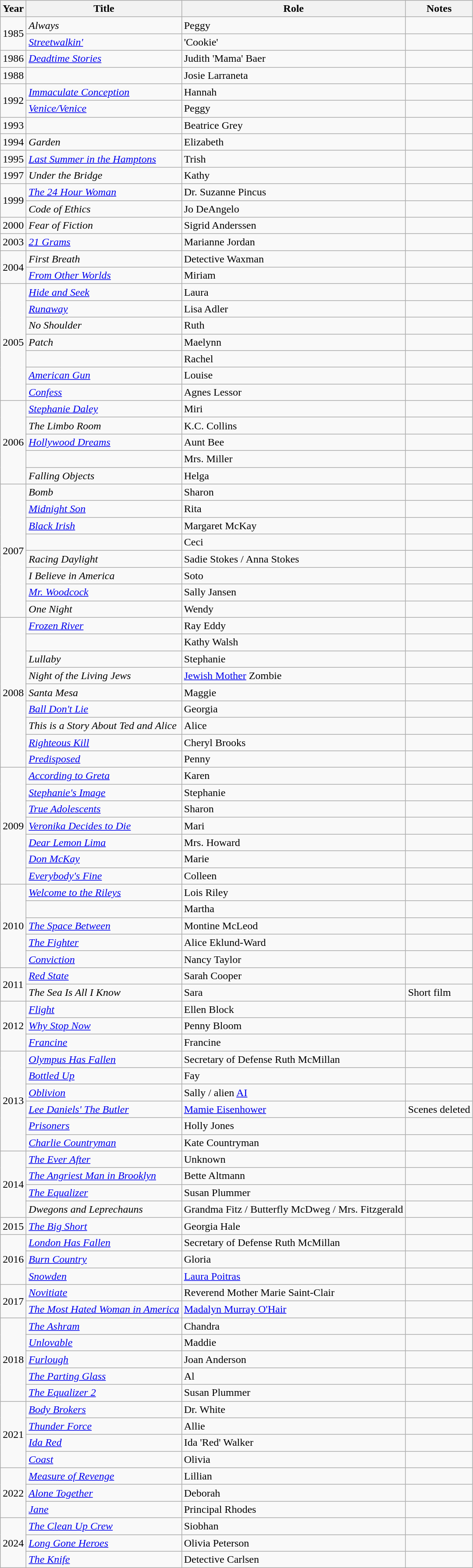<table class="wikitable sortable">
<tr>
<th>Year</th>
<th>Title</th>
<th>Role</th>
<th>Notes</th>
</tr>
<tr>
<td rowspan="2">1985</td>
<td><em>Always</em></td>
<td>Peggy</td>
<td></td>
</tr>
<tr>
<td><em><a href='#'>Streetwalkin'</a></em></td>
<td>'Cookie'</td>
<td></td>
</tr>
<tr>
<td>1986</td>
<td><em><a href='#'>Deadtime Stories</a></em></td>
<td>Judith 'Mama' Baer</td>
<td></td>
</tr>
<tr>
<td>1988</td>
<td><em></em></td>
<td>Josie Larraneta</td>
<td></td>
</tr>
<tr>
<td rowspan="2">1992</td>
<td><em><a href='#'>Immaculate Conception</a></em></td>
<td>Hannah</td>
<td></td>
</tr>
<tr>
<td><em><a href='#'>Venice/Venice</a></em></td>
<td>Peggy</td>
<td></td>
</tr>
<tr>
<td>1993</td>
<td><em></em></td>
<td>Beatrice Grey</td>
<td></td>
</tr>
<tr>
<td>1994</td>
<td><em>Garden</em></td>
<td>Elizabeth</td>
<td></td>
</tr>
<tr>
<td>1995</td>
<td><em><a href='#'>Last Summer in the Hamptons</a></em></td>
<td>Trish</td>
<td></td>
</tr>
<tr>
<td>1997</td>
<td><em>Under the Bridge</em></td>
<td>Kathy</td>
<td></td>
</tr>
<tr>
<td rowspan="2">1999</td>
<td><em><a href='#'>The 24 Hour Woman</a></em></td>
<td>Dr. Suzanne Pincus</td>
<td></td>
</tr>
<tr>
<td><em>Code of Ethics</em></td>
<td>Jo DeAngelo</td>
<td></td>
</tr>
<tr>
<td>2000</td>
<td><em>Fear of Fiction</em></td>
<td>Sigrid Anderssen</td>
<td></td>
</tr>
<tr>
<td>2003</td>
<td><em><a href='#'>21 Grams</a></em></td>
<td>Marianne Jordan</td>
<td></td>
</tr>
<tr>
<td rowspan="2">2004</td>
<td><em>First Breath</em></td>
<td>Detective Waxman</td>
<td></td>
</tr>
<tr>
<td><em><a href='#'>From Other Worlds</a></em></td>
<td>Miriam</td>
<td></td>
</tr>
<tr>
<td rowspan="7">2005</td>
<td><em><a href='#'>Hide and Seek</a></em></td>
<td>Laura</td>
<td></td>
</tr>
<tr>
<td><em><a href='#'>Runaway</a></em></td>
<td>Lisa Adler</td>
<td></td>
</tr>
<tr>
<td><em>No Shoulder</em></td>
<td>Ruth</td>
<td></td>
</tr>
<tr>
<td><em>Patch</em></td>
<td>Maelynn</td>
<td></td>
</tr>
<tr>
<td><em></em></td>
<td>Rachel</td>
<td></td>
</tr>
<tr>
<td><em><a href='#'>American Gun</a></em></td>
<td>Louise</td>
<td></td>
</tr>
<tr>
<td><em><a href='#'>Confess</a></em></td>
<td>Agnes Lessor</td>
<td></td>
</tr>
<tr>
<td rowspan="5">2006</td>
<td><em><a href='#'>Stephanie Daley</a></em></td>
<td>Miri</td>
<td></td>
</tr>
<tr>
<td><em>The Limbo Room</em></td>
<td>K.C. Collins</td>
<td></td>
</tr>
<tr>
<td><em><a href='#'>Hollywood Dreams</a></em></td>
<td>Aunt Bee</td>
<td></td>
</tr>
<tr>
<td><em></em></td>
<td>Mrs. Miller</td>
<td></td>
</tr>
<tr>
<td><em>Falling Objects</em></td>
<td>Helga</td>
<td></td>
</tr>
<tr>
<td rowspan="8">2007</td>
<td><em>Bomb</em></td>
<td>Sharon</td>
<td></td>
</tr>
<tr>
<td><em><a href='#'>Midnight Son</a></em></td>
<td>Rita</td>
<td></td>
</tr>
<tr>
<td><em><a href='#'>Black Irish</a></em></td>
<td>Margaret McKay</td>
<td></td>
</tr>
<tr>
<td><em></em></td>
<td>Ceci</td>
<td></td>
</tr>
<tr>
<td><em>Racing Daylight</em></td>
<td>Sadie Stokes / Anna Stokes</td>
<td></td>
</tr>
<tr>
<td><em>I Believe in America</em></td>
<td>Soto</td>
<td></td>
</tr>
<tr>
<td><em><a href='#'>Mr. Woodcock</a></em></td>
<td>Sally Jansen</td>
<td></td>
</tr>
<tr>
<td><em>One Night</em></td>
<td>Wendy</td>
<td></td>
</tr>
<tr>
<td rowspan="9">2008</td>
<td><em><a href='#'>Frozen River</a></em></td>
<td>Ray Eddy</td>
<td></td>
</tr>
<tr>
<td><em></em></td>
<td>Kathy Walsh</td>
<td></td>
</tr>
<tr>
<td><em>Lullaby</em></td>
<td>Stephanie</td>
<td></td>
</tr>
<tr>
<td><em>Night of the Living Jews</em></td>
<td><a href='#'>Jewish Mother</a> Zombie</td>
<td></td>
</tr>
<tr>
<td><em>Santa Mesa</em></td>
<td>Maggie</td>
<td></td>
</tr>
<tr>
<td><em><a href='#'>Ball Don't Lie</a></em></td>
<td>Georgia</td>
<td></td>
</tr>
<tr>
<td><em>This is a Story About Ted and Alice</em></td>
<td>Alice</td>
<td></td>
</tr>
<tr>
<td><em><a href='#'>Righteous Kill</a></em></td>
<td>Cheryl Brooks</td>
<td></td>
</tr>
<tr>
<td><em><a href='#'>Predisposed</a></em></td>
<td>Penny</td>
<td></td>
</tr>
<tr>
<td rowspan="7">2009</td>
<td><em><a href='#'>According to Greta</a></em></td>
<td>Karen</td>
<td></td>
</tr>
<tr>
<td><em><a href='#'>Stephanie's Image</a></em></td>
<td>Stephanie</td>
<td></td>
</tr>
<tr>
<td><em><a href='#'>True Adolescents</a></em></td>
<td>Sharon</td>
<td></td>
</tr>
<tr>
<td><em><a href='#'>Veronika Decides to Die</a></em></td>
<td>Mari</td>
<td></td>
</tr>
<tr>
<td><em><a href='#'>Dear Lemon Lima</a></em></td>
<td>Mrs. Howard</td>
<td></td>
</tr>
<tr>
<td><em><a href='#'>Don McKay</a></em></td>
<td>Marie</td>
<td></td>
</tr>
<tr>
<td><em><a href='#'>Everybody's Fine</a></em></td>
<td>Colleen</td>
<td></td>
</tr>
<tr>
<td rowspan="5">2010</td>
<td><em><a href='#'>Welcome to the Rileys</a></em></td>
<td>Lois Riley</td>
<td></td>
</tr>
<tr>
<td><em></em></td>
<td>Martha</td>
<td></td>
</tr>
<tr>
<td><em><a href='#'>The Space Between</a></em></td>
<td>Montine McLeod</td>
<td></td>
</tr>
<tr>
<td><em><a href='#'>The Fighter</a></em></td>
<td>Alice Eklund-Ward</td>
<td></td>
</tr>
<tr>
<td><em><a href='#'>Conviction</a></em></td>
<td>Nancy Taylor</td>
<td></td>
</tr>
<tr>
<td rowspan="2">2011</td>
<td><em><a href='#'>Red State</a></em></td>
<td>Sarah Cooper</td>
<td></td>
</tr>
<tr>
<td><em>The Sea Is All I Know</em></td>
<td>Sara</td>
<td>Short film</td>
</tr>
<tr>
<td rowspan="3">2012</td>
<td><em><a href='#'>Flight</a></em></td>
<td>Ellen Block</td>
<td></td>
</tr>
<tr>
<td><em><a href='#'>Why Stop Now</a></em></td>
<td>Penny Bloom</td>
<td></td>
</tr>
<tr>
<td><em><a href='#'>Francine</a></em></td>
<td>Francine</td>
<td></td>
</tr>
<tr>
<td rowspan="6">2013</td>
<td><em><a href='#'>Olympus Has Fallen</a></em></td>
<td>Secretary of Defense Ruth McMillan</td>
<td></td>
</tr>
<tr>
<td><em><a href='#'>Bottled Up</a></em></td>
<td>Fay</td>
<td></td>
</tr>
<tr>
<td><em><a href='#'>Oblivion</a></em></td>
<td>Sally / alien <a href='#'>AI</a></td>
<td></td>
</tr>
<tr>
<td><em><a href='#'>Lee Daniels' The Butler</a></em></td>
<td><a href='#'>Mamie Eisenhower</a></td>
<td>Scenes deleted</td>
</tr>
<tr>
<td><em><a href='#'>Prisoners</a></em></td>
<td>Holly Jones</td>
<td></td>
</tr>
<tr>
<td><em><a href='#'>Charlie Countryman</a></em></td>
<td>Kate Countryman</td>
<td></td>
</tr>
<tr>
<td rowspan="4">2014</td>
<td><em><a href='#'>The Ever After</a></em></td>
<td>Unknown</td>
<td></td>
</tr>
<tr>
<td><em><a href='#'>The Angriest Man in Brooklyn</a></em></td>
<td>Bette Altmann</td>
<td></td>
</tr>
<tr>
<td><em><a href='#'>The Equalizer</a></em></td>
<td>Susan Plummer</td>
<td></td>
</tr>
<tr>
<td><em>Dwegons and Leprechauns</em></td>
<td>Grandma Fitz / Butterfly McDweg / Mrs. Fitzgerald</td>
<td></td>
</tr>
<tr>
<td>2015</td>
<td><em><a href='#'>The Big Short</a></em></td>
<td>Georgia Hale</td>
<td></td>
</tr>
<tr>
<td rowspan="3">2016</td>
<td><em><a href='#'>London Has Fallen</a></em></td>
<td>Secretary of Defense Ruth McMillan</td>
<td></td>
</tr>
<tr>
<td><em><a href='#'>Burn Country</a></em></td>
<td>Gloria</td>
<td></td>
</tr>
<tr>
<td><em><a href='#'>Snowden</a></em></td>
<td><a href='#'>Laura Poitras</a></td>
<td></td>
</tr>
<tr>
<td rowspan="2">2017</td>
<td><em><a href='#'>Novitiate</a></em></td>
<td>Reverend Mother Marie Saint-Clair</td>
<td></td>
</tr>
<tr>
<td><em><a href='#'>The Most Hated Woman in America</a></em></td>
<td><a href='#'>Madalyn Murray O'Hair</a></td>
<td></td>
</tr>
<tr>
<td rowspan="5">2018</td>
<td><em><a href='#'>The Ashram</a></em></td>
<td>Chandra</td>
<td></td>
</tr>
<tr>
<td><em><a href='#'>Unlovable</a></em></td>
<td>Maddie</td>
<td></td>
</tr>
<tr>
<td><em><a href='#'>Furlough</a></em></td>
<td>Joan Anderson</td>
<td></td>
</tr>
<tr>
<td><em><a href='#'>The Parting Glass</a></em></td>
<td>Al</td>
<td></td>
</tr>
<tr>
<td><em><a href='#'>The Equalizer 2</a></em></td>
<td>Susan Plummer</td>
<td></td>
</tr>
<tr>
<td rowspan="4">2021</td>
<td><em><a href='#'>Body Brokers</a></em></td>
<td>Dr. White</td>
<td></td>
</tr>
<tr>
<td><em><a href='#'>Thunder Force</a></em></td>
<td>Allie</td>
<td></td>
</tr>
<tr>
<td><em><a href='#'>Ida Red</a></em></td>
<td>Ida 'Red' Walker</td>
<td></td>
</tr>
<tr>
<td><em><a href='#'>Coast</a></em></td>
<td>Olivia</td>
<td></td>
</tr>
<tr>
<td rowspan="3">2022</td>
<td><em><a href='#'>Measure of Revenge</a></em></td>
<td>Lillian</td>
<td></td>
</tr>
<tr>
<td><em><a href='#'>Alone Together</a></em></td>
<td>Deborah</td>
<td></td>
</tr>
<tr>
<td><em><a href='#'>Jane</a></em></td>
<td>Principal Rhodes</td>
<td></td>
</tr>
<tr>
<td rowspan="3">2024</td>
<td><em><a href='#'>The Clean Up Crew</a></em></td>
<td>Siobhan</td>
<td></td>
</tr>
<tr>
<td><em><a href='#'>Long Gone Heroes</a></em></td>
<td>Olivia Peterson</td>
<td></td>
</tr>
<tr>
<td><em><a href='#'>The Knife</a></em></td>
<td>Detective Carlsen</td>
<td></td>
</tr>
</table>
